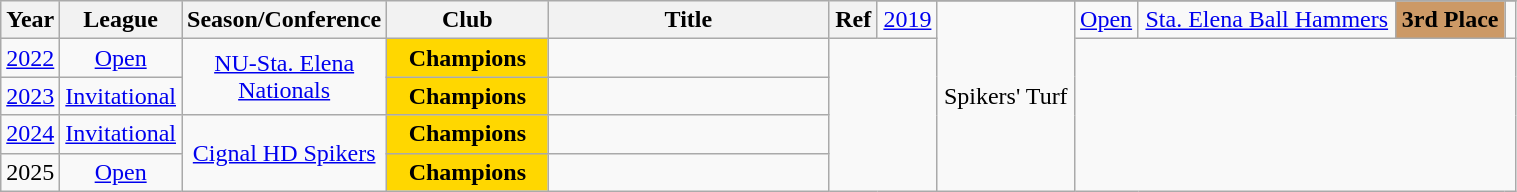<table class="wikitable sortable" style="text-align:center" width="80%">
<tr>
<th style="width:5px;" rowspan="2">Year</th>
<th style="width:25px;" rowspan="2">League</th>
<th style="width:100px;" rowspan="2">Season/Conference</th>
<th style="width:100px;" rowspan="2">Club</th>
<th style="width:180px;" rowspan="2">Title</th>
<th style="width:25px;" rowspan="2">Ref</th>
</tr>
<tr align=center>
<td><a href='#'>2019</a></td>
<td rowspan=5>Spikers' Turf</td>
<td><a href='#'>Open</a></td>
<td><a href='#'>Sta. Elena Ball Hammers</a></td>
<td style="background:#c96;"><strong>3rd Place</strong></td>
<td></td>
</tr>
<tr align=center>
<td><a href='#'>2022</a></td>
<td><a href='#'>Open</a></td>
<td rowspan=2><a href='#'>NU-Sta. Elena Nationals</a></td>
<td style="background:gold"><strong>Champions</strong></td>
<td></td>
</tr>
<tr align=center>
<td><a href='#'>2023</a></td>
<td><a href='#'>Invitational</a></td>
<td style="background:gold"><strong>Champions</strong></td>
<td></td>
</tr>
<tr>
<td><a href='#'>2024</a></td>
<td><a href='#'>Invitational</a></td>
<td rowspan=2><a href='#'>Cignal HD Spikers</a></td>
<td style="background:gold;"><strong>Champions</strong></td>
<td></td>
</tr>
<tr>
<td>2025</td>
<td><a href='#'>Open</a></td>
<td style="background:gold;"><strong>Champions</strong></td>
<td></td>
</tr>
</table>
